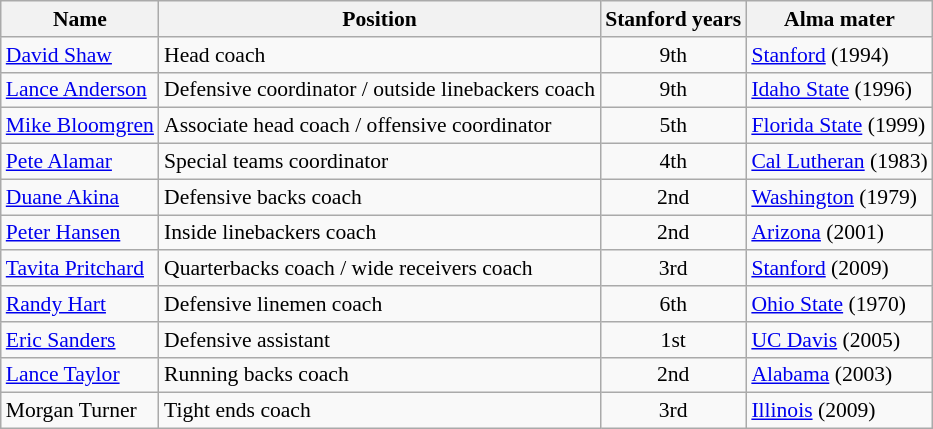<table class="wikitable" border="1" style="font-size:90%;">
<tr>
<th>Name</th>
<th>Position</th>
<th>Stanford years</th>
<th>Alma mater</th>
</tr>
<tr>
<td><a href='#'>David Shaw</a></td>
<td>Head coach</td>
<td align=center>9th</td>
<td><a href='#'>Stanford</a> (1994)</td>
</tr>
<tr>
<td><a href='#'>Lance Anderson</a></td>
<td>Defensive coordinator / outside linebackers coach</td>
<td align=center>9th</td>
<td><a href='#'>Idaho State</a> (1996)</td>
</tr>
<tr>
<td><a href='#'>Mike Bloomgren</a></td>
<td>Associate head coach / offensive coordinator</td>
<td align=center>5th</td>
<td><a href='#'>Florida State</a> (1999)</td>
</tr>
<tr>
<td><a href='#'>Pete Alamar</a></td>
<td>Special teams coordinator</td>
<td align=center>4th</td>
<td><a href='#'>Cal Lutheran</a> (1983)</td>
</tr>
<tr>
<td><a href='#'>Duane Akina</a></td>
<td>Defensive backs coach</td>
<td align=center>2nd</td>
<td><a href='#'>Washington</a> (1979)</td>
</tr>
<tr>
<td><a href='#'>Peter Hansen</a></td>
<td>Inside linebackers coach</td>
<td align=center>2nd</td>
<td><a href='#'>Arizona</a> (2001)</td>
</tr>
<tr>
<td><a href='#'>Tavita Pritchard</a></td>
<td>Quarterbacks coach / wide receivers coach</td>
<td align=center>3rd</td>
<td><a href='#'>Stanford</a> (2009)</td>
</tr>
<tr>
<td><a href='#'>Randy Hart</a></td>
<td>Defensive linemen coach</td>
<td align=center>6th</td>
<td><a href='#'>Ohio State</a> (1970)</td>
</tr>
<tr>
<td><a href='#'>Eric Sanders</a></td>
<td>Defensive assistant</td>
<td align=center>1st</td>
<td><a href='#'>UC Davis</a> (2005)</td>
</tr>
<tr>
<td><a href='#'>Lance Taylor</a></td>
<td>Running backs coach</td>
<td align=center>2nd</td>
<td><a href='#'>Alabama</a> (2003)</td>
</tr>
<tr>
<td>Morgan Turner</td>
<td>Tight ends coach</td>
<td align=center>3rd</td>
<td><a href='#'>Illinois</a> (2009)</td>
</tr>
</table>
